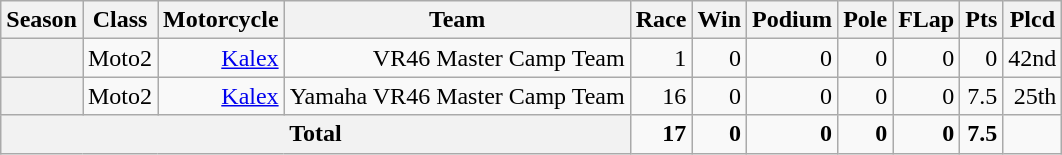<table class="wikitable" style=text-align:right>
<tr>
<th>Season</th>
<th>Class</th>
<th>Motorcycle</th>
<th>Team</th>
<th>Race</th>
<th>Win</th>
<th>Podium</th>
<th>Pole</th>
<th>FLap</th>
<th>Pts</th>
<th>Plcd</th>
</tr>
<tr>
<th></th>
<td>Moto2</td>
<td><a href='#'>Kalex</a></td>
<td>VR46 Master Camp Team</td>
<td>1</td>
<td>0</td>
<td>0</td>
<td>0</td>
<td>0</td>
<td>0</td>
<td>42nd</td>
</tr>
<tr>
<th></th>
<td>Moto2</td>
<td><a href='#'>Kalex</a></td>
<td>Yamaha VR46 Master Camp Team</td>
<td>16</td>
<td>0</td>
<td>0</td>
<td>0</td>
<td>0</td>
<td>7.5</td>
<td>25th</td>
</tr>
<tr>
<th colspan="4">Total</th>
<td><strong>17</strong></td>
<td><strong>0</strong></td>
<td><strong>0</strong></td>
<td><strong>0</strong></td>
<td><strong>0</strong></td>
<td><strong>7.5</strong></td>
<td></td>
</tr>
</table>
